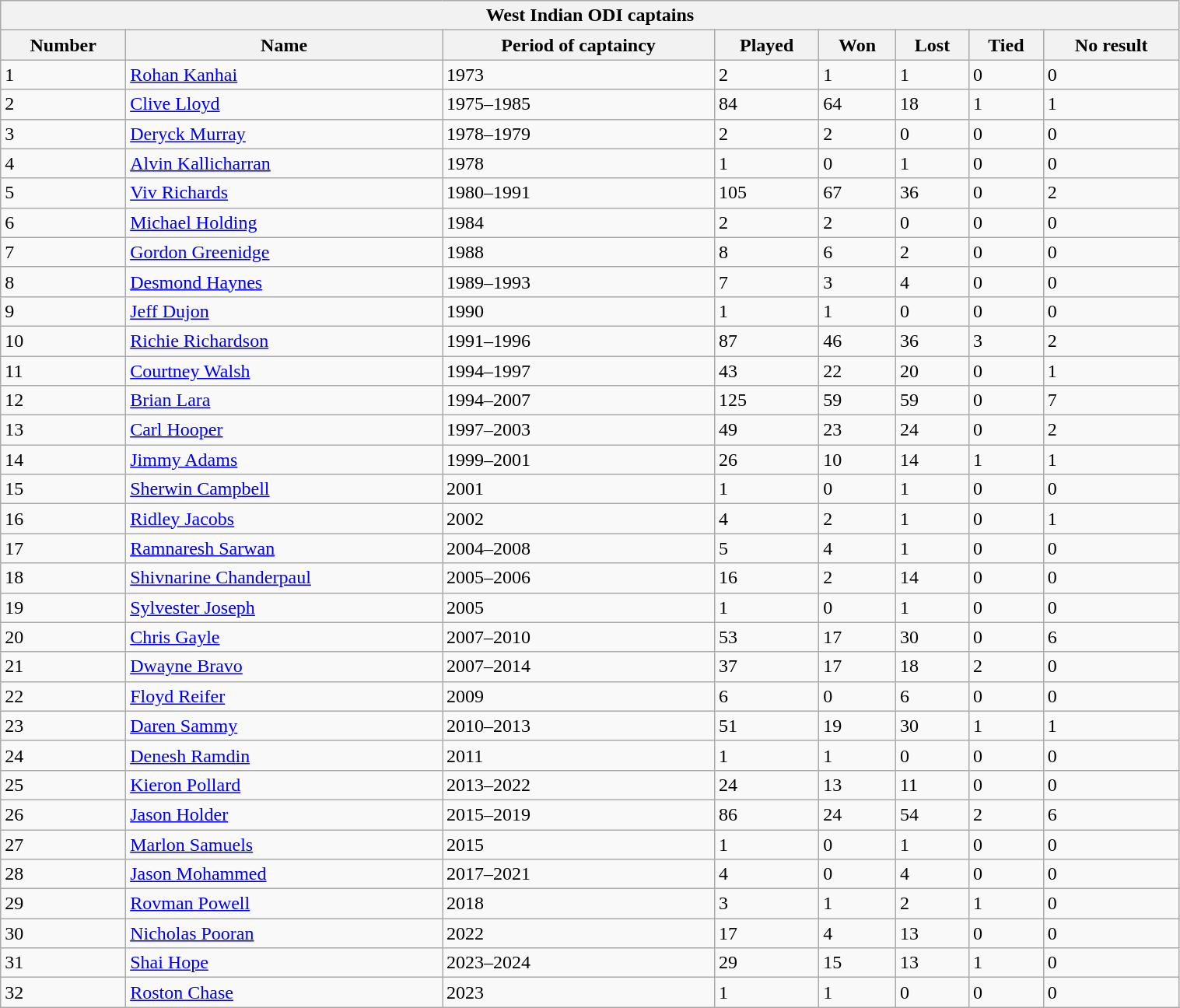<table class="wikitable" width="80%">
<tr bgcolor="#efefef">
<th colspan=8 style="border-right:0px;";>West Indian ODI captains</th>
</tr>
<tr bgcolor="#efefef">
<th>Number</th>
<th>Name</th>
<th>Period of captaincy</th>
<th>Played</th>
<th>Won</th>
<th>Lost</th>
<th>Tied</th>
<th>No result</th>
</tr>
<tr>
<td>1</td>
<td><a href='#'>Rohan Kanhai</a></td>
<td>1973</td>
<td>2</td>
<td>1</td>
<td>1</td>
<td>0</td>
<td>0</td>
</tr>
<tr>
<td>2</td>
<td><a href='#'>Clive Lloyd</a></td>
<td>1975–1985</td>
<td>84</td>
<td>64</td>
<td>18</td>
<td>1</td>
<td>1</td>
</tr>
<tr>
<td>3</td>
<td><a href='#'>Deryck Murray</a></td>
<td>1978–1979</td>
<td>2</td>
<td>2</td>
<td>0</td>
<td>0</td>
<td>0</td>
</tr>
<tr>
<td>4</td>
<td><a href='#'>Alvin Kallicharran</a></td>
<td>1978</td>
<td>1</td>
<td>0</td>
<td>1</td>
<td>0</td>
<td>0</td>
</tr>
<tr>
<td>5</td>
<td><a href='#'>Viv Richards</a></td>
<td>1980–1991</td>
<td>105</td>
<td>67</td>
<td>36</td>
<td>0</td>
<td>2</td>
</tr>
<tr>
<td>6</td>
<td><a href='#'>Michael Holding</a></td>
<td>1984</td>
<td>2</td>
<td>2</td>
<td>0</td>
<td>0</td>
<td>0</td>
</tr>
<tr>
<td>7</td>
<td><a href='#'>Gordon Greenidge</a></td>
<td>1988</td>
<td>8</td>
<td>6</td>
<td>2</td>
<td>0</td>
<td>0</td>
</tr>
<tr>
<td>8</td>
<td><a href='#'>Desmond Haynes</a></td>
<td>1989–1993</td>
<td>7</td>
<td>3</td>
<td>4</td>
<td>0</td>
<td>0</td>
</tr>
<tr>
<td>9</td>
<td><a href='#'>Jeff Dujon</a></td>
<td>1990</td>
<td>1</td>
<td>1</td>
<td>0</td>
<td>0</td>
<td>0</td>
</tr>
<tr>
<td>10</td>
<td><a href='#'>Richie Richardson</a></td>
<td>1991–1996</td>
<td>87</td>
<td>46</td>
<td>36</td>
<td>3</td>
<td>2</td>
</tr>
<tr>
<td>11</td>
<td><a href='#'>Courtney Walsh</a></td>
<td>1994–1997</td>
<td>43</td>
<td>22</td>
<td>20</td>
<td>0</td>
<td>1</td>
</tr>
<tr>
<td>12</td>
<td><a href='#'>Brian Lara</a></td>
<td>1994–2007</td>
<td>125</td>
<td>59</td>
<td>59</td>
<td>0</td>
<td>7</td>
</tr>
<tr>
<td>13</td>
<td><a href='#'>Carl Hooper</a></td>
<td>1997–2003</td>
<td>49</td>
<td>23</td>
<td>24</td>
<td>0</td>
<td>2</td>
</tr>
<tr>
<td>14</td>
<td><a href='#'>Jimmy Adams</a></td>
<td>1999–2001</td>
<td>26</td>
<td>10</td>
<td>14</td>
<td>1</td>
<td>1</td>
</tr>
<tr>
<td>15</td>
<td><a href='#'>Sherwin Campbell</a></td>
<td>2001</td>
<td>1</td>
<td>0</td>
<td>1</td>
<td>0</td>
<td>0</td>
</tr>
<tr>
<td>16</td>
<td><a href='#'>Ridley Jacobs</a></td>
<td>2002</td>
<td>4</td>
<td>2</td>
<td>1</td>
<td>0</td>
<td>1</td>
</tr>
<tr>
<td>17</td>
<td><a href='#'>Ramnaresh Sarwan</a></td>
<td>2004–2008</td>
<td>5</td>
<td>4</td>
<td>1</td>
<td>0</td>
<td>0</td>
</tr>
<tr>
<td>18</td>
<td><a href='#'>Shivnarine Chanderpaul</a></td>
<td>2005–2006</td>
<td>16</td>
<td>2</td>
<td>14</td>
<td>0</td>
<td>0</td>
</tr>
<tr>
<td>19</td>
<td><a href='#'>Sylvester Joseph</a></td>
<td>2005</td>
<td>1</td>
<td>0</td>
<td>1</td>
<td>0</td>
<td>0</td>
</tr>
<tr>
<td>20</td>
<td><a href='#'>Chris Gayle</a></td>
<td>2007–2010</td>
<td>53</td>
<td>17</td>
<td>30</td>
<td>0</td>
<td>6</td>
</tr>
<tr>
<td>21</td>
<td><a href='#'>Dwayne Bravo</a></td>
<td>2007–2014</td>
<td>37</td>
<td>17</td>
<td>18</td>
<td>2</td>
<td>0</td>
</tr>
<tr>
<td>22</td>
<td><a href='#'>Floyd Reifer</a></td>
<td>2009</td>
<td>6</td>
<td>0</td>
<td>6</td>
<td>0</td>
<td>0</td>
</tr>
<tr>
<td>23</td>
<td><a href='#'>Daren Sammy</a></td>
<td>2010–2013</td>
<td>51</td>
<td>19</td>
<td>30</td>
<td>1</td>
<td>1</td>
</tr>
<tr>
<td>24</td>
<td><a href='#'>Denesh Ramdin</a></td>
<td>2011</td>
<td>1</td>
<td>1</td>
<td>0</td>
<td>0</td>
<td>0</td>
</tr>
<tr>
<td>25</td>
<td><a href='#'>Kieron Pollard</a></td>
<td>2013–2022</td>
<td>24</td>
<td>13</td>
<td>11</td>
<td>0</td>
<td>0</td>
</tr>
<tr>
<td>26</td>
<td><a href='#'>Jason Holder</a></td>
<td>2015–2019</td>
<td>86</td>
<td>24</td>
<td>54</td>
<td>2</td>
<td>6</td>
</tr>
<tr>
<td>27</td>
<td><a href='#'>Marlon Samuels</a></td>
<td>2015</td>
<td>1</td>
<td>0</td>
<td>1</td>
<td>0</td>
<td>0</td>
</tr>
<tr>
<td>28</td>
<td><a href='#'>Jason Mohammed</a></td>
<td>2017–2021</td>
<td>4</td>
<td>0</td>
<td>4</td>
<td>0</td>
<td>0</td>
</tr>
<tr>
<td>29</td>
<td><a href='#'>Rovman Powell</a></td>
<td>2018</td>
<td>3</td>
<td>1</td>
<td>2</td>
<td>1</td>
<td>0</td>
</tr>
<tr>
<td>30</td>
<td><a href='#'>Nicholas Pooran</a></td>
<td>2022</td>
<td>17</td>
<td>4</td>
<td>13</td>
<td>0</td>
<td>0</td>
</tr>
<tr>
<td>31</td>
<td><a href='#'>Shai Hope</a></td>
<td>2023–2024</td>
<td>29</td>
<td>15</td>
<td>13</td>
<td>1</td>
<td>0</td>
</tr>
<tr>
<td>32</td>
<td><a href='#'>Roston Chase</a></td>
<td>2023</td>
<td>1</td>
<td>1</td>
<td>0</td>
<td>0</td>
<td>0</td>
</tr>
</table>
